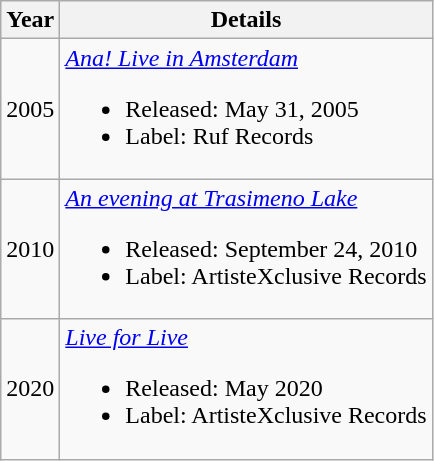<table class=wikitable style=text-align:center;>
<tr>
<th>Year</th>
<th>Details</th>
</tr>
<tr>
<td>2005</td>
<td align=left><em><a href='#'>Ana! Live in Amsterdam</a></em><br><ul><li>Released: May 31, 2005</li><li>Label: Ruf Records</li></ul></td>
</tr>
<tr>
<td>2010</td>
<td align=left><em><a href='#'>An evening at Trasimeno Lake</a></em><br><ul><li>Released: September 24, 2010</li><li>Label: ArtisteXclusive Records</li></ul></td>
</tr>
<tr>
<td>2020</td>
<td align=left><em><a href='#'>Live for Live</a></em><br><ul><li>Released: May 2020</li><li>Label: ArtisteXclusive Records</li></ul></td>
</tr>
</table>
